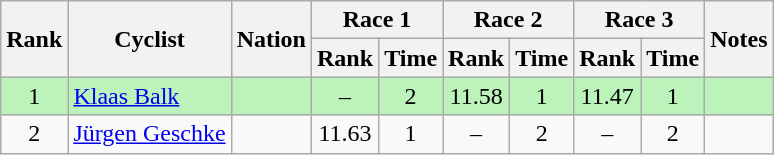<table class="wikitable sortable" style="text-align:center">
<tr>
<th rowspan=2>Rank</th>
<th rowspan=2>Cyclist</th>
<th rowspan=2>Nation</th>
<th colspan=2>Race 1</th>
<th colspan=2>Race 2</th>
<th colspan=2>Race 3</th>
<th rowspan=2>Notes</th>
</tr>
<tr>
<th>Rank</th>
<th>Time</th>
<th>Rank</th>
<th>Time</th>
<th>Rank</th>
<th>Time</th>
</tr>
<tr bgcolor=bbf3bb>
<td>1</td>
<td align=left data-sort-value="Balk, Klaas"><a href='#'>Klaas Balk</a></td>
<td align=left></td>
<td>–</td>
<td>2</td>
<td>11.58</td>
<td>1</td>
<td>11.47</td>
<td>1</td>
<td></td>
</tr>
<tr>
<td>2</td>
<td align=left data-sort-value="Geschke, Jürgen"><a href='#'>Jürgen Geschke</a></td>
<td align=left></td>
<td>11.63</td>
<td>1</td>
<td>–</td>
<td>2</td>
<td>–</td>
<td>2</td>
<td></td>
</tr>
</table>
